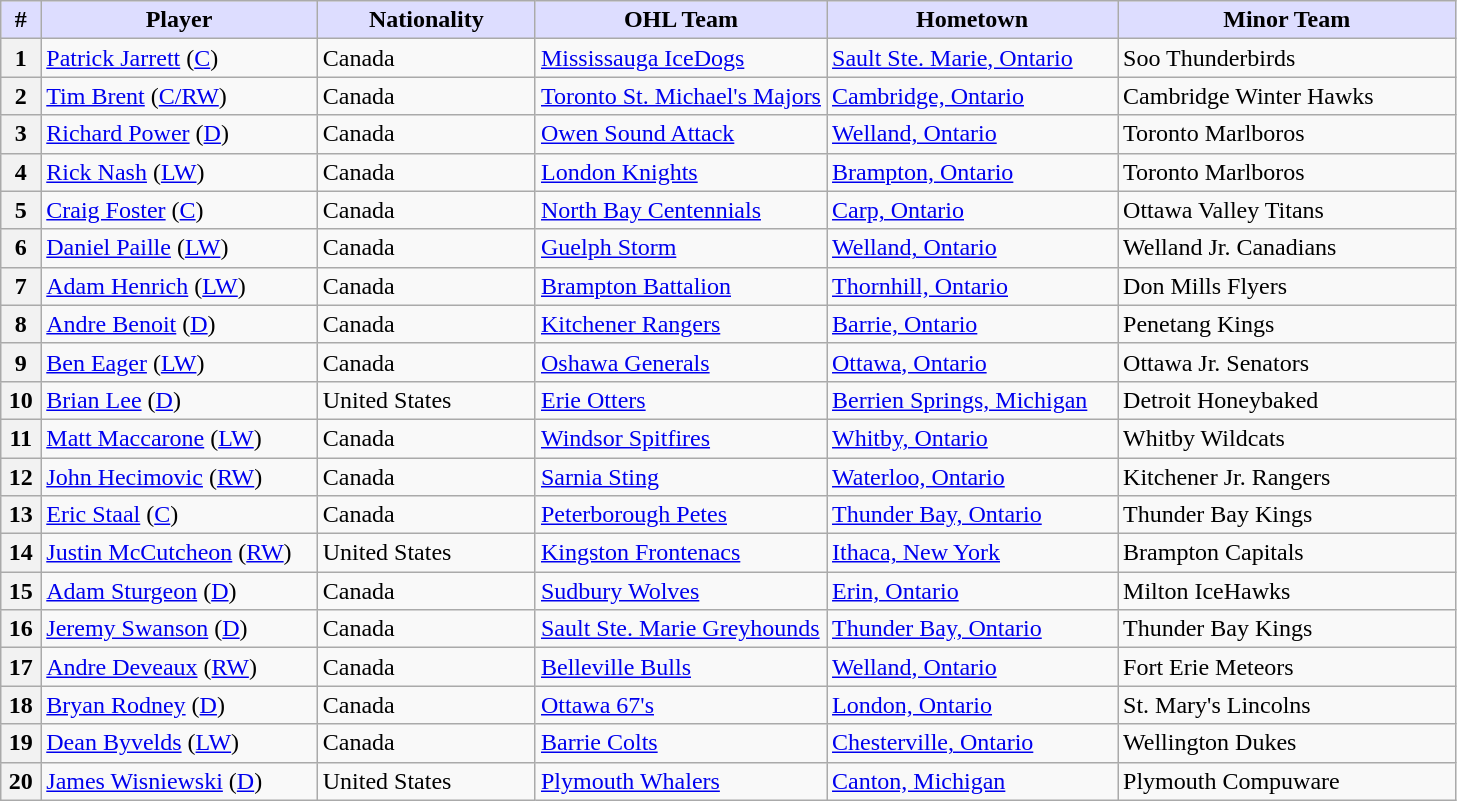<table class="wikitable">
<tr>
<th style="background:#ddf; width:2.75%;">#</th>
<th style="background:#ddf; width:19.0%;">Player</th>
<th style="background:#ddf; width:15.0%;">Nationality</th>
<th style="background:#ddf; width:20.0%;">OHL Team</th>
<th style="background:#ddf; width:20.0%;">Hometown</th>
<th style="background:#ddf; width:100.0%;">Minor Team</th>
</tr>
<tr>
<th>1</th>
<td><a href='#'>Patrick Jarrett</a> (<a href='#'>C</a>)</td>
<td> Canada</td>
<td><a href='#'>Mississauga IceDogs</a></td>
<td><a href='#'>Sault Ste. Marie, Ontario</a></td>
<td>Soo Thunderbirds</td>
</tr>
<tr>
<th>2</th>
<td><a href='#'>Tim Brent</a> (<a href='#'>C/RW</a>)</td>
<td> Canada</td>
<td><a href='#'>Toronto St. Michael's Majors</a></td>
<td><a href='#'>Cambridge, Ontario</a></td>
<td>Cambridge Winter Hawks</td>
</tr>
<tr>
<th>3</th>
<td><a href='#'>Richard Power</a> (<a href='#'>D</a>)</td>
<td> Canada</td>
<td><a href='#'>Owen Sound Attack</a></td>
<td><a href='#'>Welland, Ontario</a></td>
<td>Toronto Marlboros</td>
</tr>
<tr>
<th>4</th>
<td><a href='#'>Rick Nash</a> (<a href='#'>LW</a>)</td>
<td> Canada</td>
<td><a href='#'>London Knights</a></td>
<td><a href='#'>Brampton, Ontario</a></td>
<td>Toronto Marlboros</td>
</tr>
<tr>
<th>5</th>
<td><a href='#'>Craig Foster</a> (<a href='#'>C</a>)</td>
<td> Canada</td>
<td><a href='#'>North Bay Centennials</a></td>
<td><a href='#'>Carp, Ontario</a></td>
<td>Ottawa Valley Titans</td>
</tr>
<tr>
<th>6</th>
<td><a href='#'>Daniel Paille</a> (<a href='#'>LW</a>)</td>
<td> Canada</td>
<td><a href='#'>Guelph Storm</a></td>
<td><a href='#'>Welland, Ontario</a></td>
<td>Welland Jr. Canadians</td>
</tr>
<tr>
<th>7</th>
<td><a href='#'>Adam Henrich</a> (<a href='#'>LW</a>)</td>
<td> Canada</td>
<td><a href='#'>Brampton Battalion</a></td>
<td><a href='#'>Thornhill, Ontario</a></td>
<td>Don Mills Flyers</td>
</tr>
<tr>
<th>8</th>
<td><a href='#'>Andre Benoit</a> (<a href='#'>D</a>)</td>
<td> Canada</td>
<td><a href='#'>Kitchener Rangers</a></td>
<td><a href='#'>Barrie, Ontario</a></td>
<td>Penetang Kings</td>
</tr>
<tr>
<th>9</th>
<td><a href='#'>Ben Eager</a> (<a href='#'>LW</a>)</td>
<td> Canada</td>
<td><a href='#'>Oshawa Generals</a></td>
<td><a href='#'>Ottawa, Ontario</a></td>
<td>Ottawa Jr. Senators</td>
</tr>
<tr>
<th>10</th>
<td><a href='#'>Brian Lee</a> (<a href='#'>D</a>)</td>
<td> United States</td>
<td><a href='#'>Erie Otters</a></td>
<td><a href='#'>Berrien Springs, Michigan</a></td>
<td>Detroit Honeybaked</td>
</tr>
<tr>
<th>11</th>
<td><a href='#'>Matt Maccarone</a> (<a href='#'>LW</a>)</td>
<td> Canada</td>
<td><a href='#'>Windsor Spitfires</a></td>
<td><a href='#'>Whitby, Ontario</a></td>
<td>Whitby Wildcats</td>
</tr>
<tr>
<th>12</th>
<td><a href='#'>John Hecimovic</a> (<a href='#'>RW</a>)</td>
<td> Canada</td>
<td><a href='#'>Sarnia Sting</a></td>
<td><a href='#'>Waterloo, Ontario</a></td>
<td>Kitchener Jr. Rangers</td>
</tr>
<tr>
<th>13</th>
<td><a href='#'>Eric Staal</a> (<a href='#'>C</a>)</td>
<td> Canada</td>
<td><a href='#'>Peterborough Petes</a></td>
<td><a href='#'>Thunder Bay, Ontario</a></td>
<td>Thunder Bay Kings</td>
</tr>
<tr>
<th>14</th>
<td><a href='#'>Justin McCutcheon</a> (<a href='#'>RW</a>)</td>
<td> United States</td>
<td><a href='#'>Kingston Frontenacs</a></td>
<td><a href='#'>Ithaca, New York</a></td>
<td>Brampton Capitals</td>
</tr>
<tr>
<th>15</th>
<td><a href='#'>Adam Sturgeon</a> (<a href='#'>D</a>)</td>
<td> Canada</td>
<td><a href='#'>Sudbury Wolves</a></td>
<td><a href='#'>Erin, Ontario</a></td>
<td>Milton IceHawks</td>
</tr>
<tr>
<th>16</th>
<td><a href='#'>Jeremy Swanson</a> (<a href='#'>D</a>)</td>
<td> Canada</td>
<td><a href='#'>Sault Ste. Marie Greyhounds</a></td>
<td><a href='#'>Thunder Bay, Ontario</a></td>
<td>Thunder Bay Kings</td>
</tr>
<tr>
<th>17</th>
<td><a href='#'>Andre Deveaux</a> (<a href='#'>RW</a>)</td>
<td> Canada</td>
<td><a href='#'>Belleville Bulls</a></td>
<td><a href='#'>Welland, Ontario</a></td>
<td>Fort Erie Meteors</td>
</tr>
<tr>
<th>18</th>
<td><a href='#'>Bryan Rodney</a> (<a href='#'>D</a>)</td>
<td> Canada</td>
<td><a href='#'>Ottawa 67's</a></td>
<td><a href='#'>London, Ontario</a></td>
<td>St. Mary's Lincolns</td>
</tr>
<tr>
<th>19</th>
<td><a href='#'>Dean Byvelds</a> (<a href='#'>LW</a>)</td>
<td> Canada</td>
<td><a href='#'>Barrie Colts</a></td>
<td><a href='#'>Chesterville, Ontario</a></td>
<td>Wellington Dukes</td>
</tr>
<tr>
<th>20</th>
<td><a href='#'>James Wisniewski</a> (<a href='#'>D</a>)</td>
<td> United States</td>
<td><a href='#'>Plymouth Whalers</a></td>
<td><a href='#'>Canton, Michigan</a></td>
<td>Plymouth Compuware</td>
</tr>
</table>
